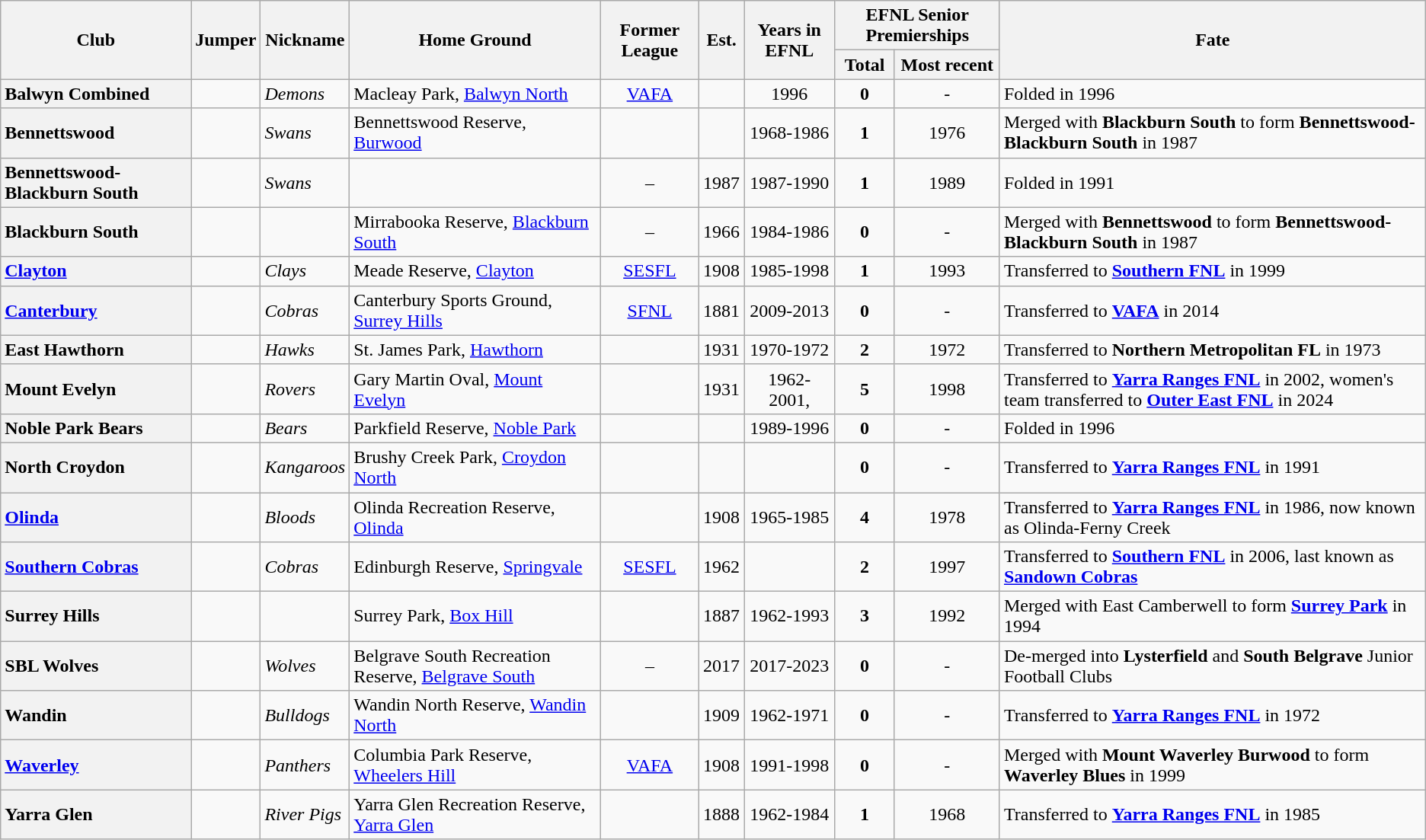<table class="wikitable sortable sortable; width:100%" ">
<tr>
<th rowspan="2">Club</th>
<th rowspan="2">Jumper</th>
<th rowspan="2">Nickname</th>
<th rowspan="2">Home Ground</th>
<th rowspan="2">Former League</th>
<th rowspan="2">Est.</th>
<th rowspan="2">Years in EFNL</th>
<th colspan="2">EFNL Senior Premierships</th>
<th rowspan="2">Fate</th>
</tr>
<tr>
<th>Total</th>
<th>Most recent</th>
</tr>
<tr>
<th style="text-align:left">Balwyn Combined</th>
<td></td>
<td><em>Demons</em></td>
<td>Macleay Park, <a href='#'>Balwyn North</a></td>
<td align="center"><a href='#'>VAFA</a></td>
<td></td>
<td align="center">1996</td>
<td align="center"><strong>0</strong></td>
<td align="center">-</td>
<td>Folded in 1996</td>
</tr>
<tr>
<th style="text-align:left">Bennettswood</th>
<td></td>
<td><em>Swans</em></td>
<td>Bennettswood Reserve, <a href='#'>Burwood</a></td>
<td align="center"></td>
<td></td>
<td align="center">1968-1986</td>
<td align="center"><strong>1</strong></td>
<td align="center">1976</td>
<td>Merged with <strong>Blackburn South</strong> to form <strong>Bennettswood-Blackburn South</strong> in 1987</td>
</tr>
<tr>
<th style="text-align:left">Bennettswood-Blackburn South</th>
<td></td>
<td><em>Swans</em></td>
<td></td>
<td align="center">–</td>
<td align="center">1987</td>
<td align="center">1987-1990</td>
<td align="center"><strong>1</strong></td>
<td align="center">1989</td>
<td>Folded in 1991</td>
</tr>
<tr>
<th style="text-align:left">Blackburn South</th>
<td></td>
<td></td>
<td>Mirrabooka Reserve, <a href='#'>Blackburn South</a></td>
<td align="center">–</td>
<td align="center">1966</td>
<td align="center">1984-1986</td>
<td align="center"><strong>0</strong></td>
<td align="center">-</td>
<td>Merged with <strong>Bennettswood</strong> to form <strong>Bennettswood-Blackburn South</strong> in 1987</td>
</tr>
<tr>
<th style="text-align:left"><a href='#'>Clayton</a></th>
<td></td>
<td><em>Clays</em></td>
<td>Meade Reserve, <a href='#'>Clayton</a></td>
<td align="center"><a href='#'>SESFL</a></td>
<td align="center">1908</td>
<td align="center">1985-1998</td>
<td align="center"><strong>1</strong></td>
<td align="center">1993</td>
<td>Transferred to <a href='#'><strong>Southern FNL</strong></a> in 1999</td>
</tr>
<tr>
<th style="text-align:left"><a href='#'>Canterbury</a></th>
<td></td>
<td><em>Cobras</em></td>
<td>Canterbury Sports Ground, <a href='#'>Surrey Hills</a></td>
<td align="center"><a href='#'>SFNL</a></td>
<td align="center">1881</td>
<td align="center">2009-2013</td>
<td align="center"><strong>0</strong></td>
<td align="center">-</td>
<td>Transferred to <strong><a href='#'>VAFA</a></strong> in 2014</td>
</tr>
<tr>
<th style="text-align:left">East Hawthorn</th>
<td></td>
<td><em>Hawks</em></td>
<td>St. James Park, <a href='#'>Hawthorn</a></td>
<td align="center"></td>
<td align="center">1931</td>
<td align="center">1970-1972</td>
<td align="center"><strong>2</strong></td>
<td align="center">1972</td>
<td>Transferred to <strong>Northern Metropolitan FL</strong> in 1973</td>
</tr>
<tr>
<th style="text-align:left">Mount Evelyn</th>
<td></td>
<td><em>Rovers</em></td>
<td>Gary Martin Oval, <a href='#'>Mount Evelyn</a></td>
<td align="center"></td>
<td align="center">1931</td>
<td align="center">1962-2001, </td>
<td align="center"><strong>5</strong></td>
<td align="center">1998</td>
<td>Transferred to <a href='#'><strong>Yarra Ranges FNL</strong></a> in 2002, women's team transferred to <strong><a href='#'>Outer East FNL</a></strong> in 2024</td>
</tr>
<tr>
<th style="text-align:left">Noble Park Bears</th>
<td></td>
<td><em>Bears</em></td>
<td>Parkfield Reserve, <a href='#'>Noble Park</a></td>
<td align="center"></td>
<td></td>
<td align="center">1989-1996</td>
<td align="center"><strong>0</strong></td>
<td align="center">-</td>
<td>Folded in 1996</td>
</tr>
<tr>
<th style="text-align:left">North Croydon</th>
<td></td>
<td><em>Kangaroos</em></td>
<td>Brushy Creek Park, <a href='#'>Croydon North</a></td>
<td align="center"></td>
<td></td>
<td align="center"></td>
<td align="center"><strong>0</strong></td>
<td align="center">-</td>
<td>Transferred to <strong><a href='#'>Yarra Ranges FNL</a></strong> in 1991</td>
</tr>
<tr>
<th style="text-align:left"><a href='#'>Olinda</a></th>
<td></td>
<td><em>Bloods</em></td>
<td>Olinda Recreation Reserve, <a href='#'>Olinda</a></td>
<td align="center"></td>
<td align="center">1908</td>
<td align="center">1965-1985</td>
<td align="center"><strong>4</strong></td>
<td align="center">1978</td>
<td>Transferred to <a href='#'><strong>Yarra Ranges FNL</strong></a> in 1986, now known as Olinda-Ferny Creek</td>
</tr>
<tr>
<th style="text-align:left"><a href='#'>Southern Cobras</a></th>
<td></td>
<td><em>Cobras</em></td>
<td>Edinburgh Reserve, <a href='#'>Springvale</a></td>
<td align="center"><a href='#'>SESFL</a></td>
<td align="center">1962</td>
<td align="center"></td>
<td align="center"><strong>2</strong></td>
<td align="center">1997</td>
<td>Transferred to <a href='#'><strong>Southern FNL</strong></a> in 2006, last known as <a href='#'><strong>Sandown Cobras</strong></a></td>
</tr>
<tr>
<th style="text-align:left">Surrey Hills</th>
<td></td>
<td></td>
<td>Surrey Park, <a href='#'>Box Hill</a></td>
<td align="center"></td>
<td align="center">1887</td>
<td align="center">1962-1993</td>
<td align="center"><strong>3</strong></td>
<td align="center">1992</td>
<td>Merged with East Camberwell to form <a href='#'><strong>Surrey Park</strong></a> in 1994</td>
</tr>
<tr>
<th style="text-align:left">SBL Wolves</th>
<td></td>
<td><em>Wolves</em></td>
<td>Belgrave South Recreation Reserve, <a href='#'>Belgrave South</a></td>
<td align="center">–</td>
<td align="center">2017</td>
<td align="center">2017-2023</td>
<td align="center"><strong>0</strong></td>
<td align="center">-</td>
<td>De-merged into <strong>Lysterfield</strong> and <strong>South Belgrave</strong> Junior Football Clubs</td>
</tr>
<tr>
<th style="text-align:left">Wandin</th>
<td></td>
<td><em>Bulldogs</em></td>
<td>Wandin North Reserve, <a href='#'>Wandin North</a></td>
<td align="center"></td>
<td align="center">1909</td>
<td align="center">1962-1971</td>
<td align="center"><strong>0</strong></td>
<td align="center">-</td>
<td>Transferred to <strong><a href='#'>Yarra Ranges FNL</a></strong> in 1972</td>
</tr>
<tr>
<th style="text-align:left"><a href='#'>Waverley</a></th>
<td></td>
<td><em>Panthers</em></td>
<td>Columbia Park Reserve, <a href='#'>Wheelers Hill</a></td>
<td align="center"><a href='#'>VAFA</a></td>
<td align="center">1908</td>
<td align="center">1991-1998</td>
<td align="center"><strong>0</strong></td>
<td align="center">-</td>
<td>Merged with <strong>Mount Waverley Burwood</strong> to form <strong>Waverley Blues</strong> in 1999</td>
</tr>
<tr>
<th style="text-align:left">Yarra Glen</th>
<td></td>
<td><em>River Pigs</em></td>
<td>Yarra Glen Recreation Reserve, <a href='#'>Yarra Glen</a></td>
<td align="center"></td>
<td align="center">1888</td>
<td align="center">1962-1984</td>
<td align="center"><strong>1</strong></td>
<td align="center">1968</td>
<td>Transferred to <strong><a href='#'>Yarra Ranges FNL</a></strong> in 1985</td>
</tr>
</table>
